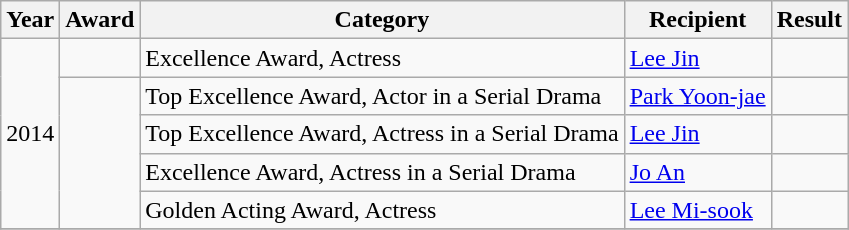<table class="wikitable">
<tr>
<th>Year</th>
<th>Award</th>
<th>Category</th>
<th>Recipient</th>
<th>Result</th>
</tr>
<tr>
<td rowspan=5>2014</td>
<td></td>
<td>Excellence Award, Actress</td>
<td><a href='#'>Lee Jin</a></td>
<td></td>
</tr>
<tr>
<td rowspan=4></td>
<td>Top Excellence Award, Actor in a Serial Drama</td>
<td><a href='#'>Park Yoon-jae</a></td>
<td></td>
</tr>
<tr>
<td>Top Excellence Award, Actress in a Serial Drama</td>
<td><a href='#'>Lee Jin</a></td>
<td></td>
</tr>
<tr>
<td>Excellence Award, Actress in a Serial Drama</td>
<td><a href='#'>Jo An</a></td>
<td></td>
</tr>
<tr>
<td>Golden Acting Award, Actress</td>
<td><a href='#'>Lee Mi-sook</a></td>
<td></td>
</tr>
<tr>
</tr>
</table>
